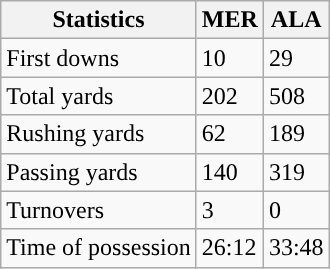<table class="wikitable" style="float: left;">
<tr>
<th>Statistics</th>
<th>MER</th>
<th>ALA</th>
</tr>
<tr>
<td>First downs</td>
<td>10</td>
<td>29</td>
</tr>
<tr>
<td>Total yards</td>
<td>202</td>
<td>508</td>
</tr>
<tr>
<td>Rushing yards</td>
<td>62</td>
<td>189</td>
</tr>
<tr>
<td>Passing yards</td>
<td>140</td>
<td>319</td>
</tr>
<tr>
<td>Turnovers</td>
<td>3</td>
<td>0</td>
</tr>
<tr>
<td>Time of possession</td>
<td>26:12</td>
<td>33:48</td>
</tr>
</table>
